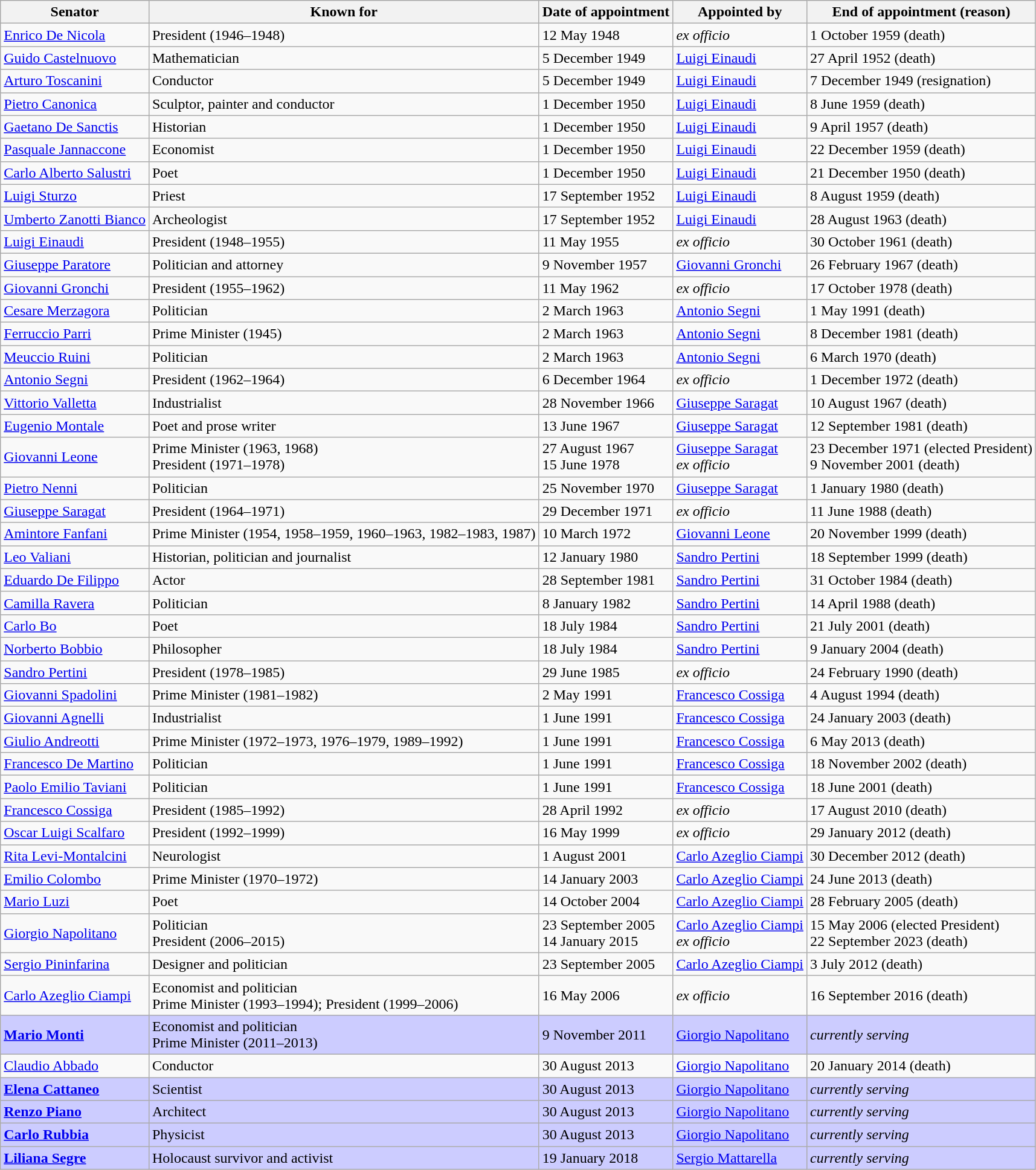<table class="wikitable">
<tr>
<th>Senator</th>
<th>Known for</th>
<th>Date of appointment</th>
<th>Appointed by</th>
<th>End of appointment (reason)</th>
</tr>
<tr>
<td><a href='#'>Enrico De Nicola</a></td>
<td>President (1946–1948)</td>
<td>12 May 1948</td>
<td><em>ex officio</em></td>
<td>1 October 1959 (death)</td>
</tr>
<tr>
<td><a href='#'>Guido Castelnuovo</a></td>
<td>Mathematician</td>
<td>5 December 1949</td>
<td><a href='#'>Luigi Einaudi</a></td>
<td>27 April 1952 (death)</td>
</tr>
<tr>
<td><a href='#'>Arturo Toscanini</a></td>
<td>Conductor</td>
<td>5 December 1949</td>
<td><a href='#'>Luigi Einaudi</a></td>
<td>7 December 1949 (resignation)</td>
</tr>
<tr>
<td><a href='#'>Pietro Canonica</a></td>
<td>Sculptor, painter and conductor</td>
<td>1 December 1950</td>
<td><a href='#'>Luigi Einaudi</a></td>
<td>8 June 1959 (death)</td>
</tr>
<tr>
<td><a href='#'>Gaetano De Sanctis</a></td>
<td>Historian</td>
<td>1 December 1950</td>
<td><a href='#'>Luigi Einaudi</a></td>
<td>9 April 1957 (death)</td>
</tr>
<tr>
<td><a href='#'>Pasquale Jannaccone</a></td>
<td>Economist</td>
<td>1 December 1950</td>
<td><a href='#'>Luigi Einaudi</a></td>
<td>22 December 1959 (death)</td>
</tr>
<tr>
<td><a href='#'>Carlo Alberto Salustri</a></td>
<td>Poet</td>
<td>1 December 1950</td>
<td><a href='#'>Luigi Einaudi</a></td>
<td>21 December 1950 (death)</td>
</tr>
<tr>
<td><a href='#'>Luigi Sturzo</a></td>
<td>Priest</td>
<td>17 September 1952</td>
<td><a href='#'>Luigi Einaudi</a></td>
<td>8 August 1959 (death)</td>
</tr>
<tr>
<td><a href='#'>Umberto Zanotti Bianco</a></td>
<td>Archeologist</td>
<td>17 September 1952</td>
<td><a href='#'>Luigi Einaudi</a></td>
<td>28 August 1963 (death)</td>
</tr>
<tr>
<td><a href='#'>Luigi Einaudi</a></td>
<td>President (1948–1955)</td>
<td>11 May 1955</td>
<td><em>ex officio</em></td>
<td>30 October 1961 (death)</td>
</tr>
<tr>
<td><a href='#'>Giuseppe Paratore</a></td>
<td>Politician and attorney</td>
<td>9 November 1957</td>
<td><a href='#'>Giovanni Gronchi</a></td>
<td>26 February 1967 (death)</td>
</tr>
<tr>
<td><a href='#'>Giovanni Gronchi</a></td>
<td>President (1955–1962)</td>
<td>11 May 1962</td>
<td><em>ex officio</em></td>
<td>17 October 1978 (death)</td>
</tr>
<tr>
<td><a href='#'>Cesare Merzagora</a></td>
<td>Politician</td>
<td>2 March 1963</td>
<td><a href='#'>Antonio Segni</a></td>
<td>1 May 1991 (death)</td>
</tr>
<tr>
<td><a href='#'>Ferruccio Parri</a></td>
<td>Prime Minister (1945)</td>
<td>2 March 1963</td>
<td><a href='#'>Antonio Segni</a></td>
<td>8 December 1981 (death)</td>
</tr>
<tr>
<td><a href='#'>Meuccio Ruini</a></td>
<td>Politician</td>
<td>2 March 1963</td>
<td><a href='#'>Antonio Segni</a></td>
<td>6 March 1970 (death)</td>
</tr>
<tr>
<td><a href='#'>Antonio Segni</a></td>
<td>President (1962–1964)</td>
<td>6 December 1964</td>
<td><em>ex officio</em></td>
<td>1 December 1972 (death)</td>
</tr>
<tr>
<td><a href='#'>Vittorio Valletta</a></td>
<td>Industrialist</td>
<td>28 November 1966</td>
<td><a href='#'>Giuseppe Saragat</a></td>
<td>10 August 1967 (death)</td>
</tr>
<tr>
<td><a href='#'>Eugenio Montale</a></td>
<td>Poet and prose writer</td>
<td>13 June 1967</td>
<td><a href='#'>Giuseppe Saragat</a></td>
<td>12 September 1981 (death)</td>
</tr>
<tr>
<td><a href='#'>Giovanni Leone</a></td>
<td>Prime Minister (1963, 1968)<br>President (1971–1978)</td>
<td>27 August 1967<br>15 June 1978</td>
<td><a href='#'>Giuseppe Saragat</a><br><em>ex officio</em></td>
<td>23 December 1971 (elected President)<br>9 November 2001 (death)</td>
</tr>
<tr>
<td><a href='#'>Pietro Nenni</a></td>
<td>Politician</td>
<td>25 November 1970</td>
<td><a href='#'>Giuseppe Saragat</a></td>
<td>1 January 1980 (death)</td>
</tr>
<tr>
<td><a href='#'>Giuseppe Saragat</a></td>
<td>President (1964–1971)</td>
<td>29 December 1971</td>
<td><em>ex officio</em></td>
<td>11 June 1988 (death)</td>
</tr>
<tr>
<td><a href='#'>Amintore Fanfani</a></td>
<td>Prime Minister (1954, 1958–1959, 1960–1963, 1982–1983, 1987)</td>
<td>10 March 1972</td>
<td><a href='#'>Giovanni Leone</a></td>
<td>20 November 1999 (death)</td>
</tr>
<tr>
<td><a href='#'>Leo Valiani</a></td>
<td>Historian, politician and journalist</td>
<td>12 January 1980</td>
<td><a href='#'>Sandro Pertini</a></td>
<td>18 September 1999 (death)</td>
</tr>
<tr>
<td><a href='#'>Eduardo De Filippo</a></td>
<td>Actor</td>
<td>28 September 1981</td>
<td><a href='#'>Sandro Pertini</a></td>
<td>31 October 1984 (death)</td>
</tr>
<tr>
<td><a href='#'>Camilla Ravera</a></td>
<td>Politician</td>
<td>8 January 1982</td>
<td><a href='#'>Sandro Pertini</a></td>
<td>14 April 1988 (death)</td>
</tr>
<tr>
<td><a href='#'>Carlo Bo</a></td>
<td>Poet</td>
<td>18 July 1984</td>
<td><a href='#'>Sandro Pertini</a></td>
<td>21 July 2001 (death)</td>
</tr>
<tr>
<td><a href='#'>Norberto Bobbio</a></td>
<td>Philosopher</td>
<td>18 July 1984</td>
<td><a href='#'>Sandro Pertini</a></td>
<td>9 January 2004 (death)</td>
</tr>
<tr>
<td><a href='#'>Sandro Pertini</a></td>
<td>President (1978–1985)</td>
<td>29 June 1985</td>
<td><em>ex officio</em></td>
<td>24 February 1990 (death)</td>
</tr>
<tr>
<td><a href='#'>Giovanni Spadolini</a></td>
<td>Prime Minister (1981–1982)</td>
<td>2 May 1991</td>
<td><a href='#'>Francesco Cossiga</a></td>
<td>4 August 1994 (death)</td>
</tr>
<tr>
<td><a href='#'>Giovanni Agnelli</a></td>
<td>Industrialist</td>
<td>1 June 1991</td>
<td><a href='#'>Francesco Cossiga</a></td>
<td>24 January 2003 (death)</td>
</tr>
<tr>
<td><a href='#'>Giulio Andreotti</a></td>
<td>Prime Minister (1972–1973, 1976–1979, 1989–1992)</td>
<td>1 June 1991</td>
<td><a href='#'>Francesco Cossiga</a></td>
<td>6 May 2013 (death)</td>
</tr>
<tr>
<td><a href='#'>Francesco De Martino</a></td>
<td>Politician</td>
<td>1 June 1991</td>
<td><a href='#'>Francesco Cossiga</a></td>
<td>18 November 2002 (death)</td>
</tr>
<tr>
<td><a href='#'>Paolo Emilio Taviani</a></td>
<td>Politician</td>
<td>1 June 1991</td>
<td><a href='#'>Francesco Cossiga</a></td>
<td>18 June 2001 (death)</td>
</tr>
<tr>
<td><a href='#'>Francesco Cossiga</a></td>
<td>President (1985–1992)</td>
<td>28 April 1992</td>
<td><em>ex officio</em></td>
<td>17 August 2010 (death)</td>
</tr>
<tr>
<td><a href='#'>Oscar Luigi Scalfaro</a></td>
<td>President (1992–1999)</td>
<td>16 May 1999</td>
<td><em>ex officio</em></td>
<td>29 January 2012 (death)</td>
</tr>
<tr>
<td><a href='#'>Rita Levi-Montalcini</a></td>
<td>Neurologist</td>
<td>1 August 2001</td>
<td><a href='#'>Carlo Azeglio Ciampi</a></td>
<td>30 December 2012 (death)</td>
</tr>
<tr>
<td><a href='#'>Emilio Colombo</a></td>
<td>Prime Minister (1970–1972)</td>
<td>14 January 2003</td>
<td><a href='#'>Carlo Azeglio Ciampi</a></td>
<td>24 June 2013 (death)</td>
</tr>
<tr>
<td><a href='#'>Mario Luzi</a></td>
<td>Poet</td>
<td>14 October 2004</td>
<td><a href='#'>Carlo Azeglio Ciampi</a></td>
<td>28 February 2005 (death)</td>
</tr>
<tr>
<td><a href='#'>Giorgio Napolitano</a></td>
<td>Politician<br>President (2006–2015)</td>
<td>23 September 2005<br>14 January 2015</td>
<td><a href='#'>Carlo Azeglio Ciampi</a><br><em>ex officio</em></td>
<td>15 May 2006 (elected President)<br>22 September 2023 (death)</td>
</tr>
<tr>
<td><a href='#'>Sergio Pininfarina</a></td>
<td>Designer and politician</td>
<td>23 September 2005</td>
<td><a href='#'>Carlo Azeglio Ciampi</a></td>
<td>3 July 2012 (death)</td>
</tr>
<tr>
<td><a href='#'>Carlo Azeglio Ciampi</a></td>
<td>Economist and politician<br>Prime Minister (1993–1994); President (1999–2006)</td>
<td>16 May 2006</td>
<td><em>ex officio</em></td>
<td>16 September 2016 (death)</td>
</tr>
<tr bgcolor="ccccff">
<td><strong><a href='#'>Mario Monti</a></strong></td>
<td>Economist and politician<br>Prime Minister (2011–2013)</td>
<td>9 November 2011</td>
<td><a href='#'>Giorgio Napolitano</a></td>
<td><em>currently serving</em></td>
</tr>
<tr>
<td><a href='#'>Claudio Abbado</a></td>
<td>Conductor</td>
<td>30 August 2013</td>
<td><a href='#'>Giorgio Napolitano</a></td>
<td>20 January 2014 (death)</td>
</tr>
<tr bgcolor="ccccff">
<td><strong><a href='#'>Elena Cattaneo</a></strong></td>
<td>Scientist</td>
<td>30 August 2013</td>
<td><a href='#'>Giorgio Napolitano</a></td>
<td><em>currently serving</em></td>
</tr>
<tr bgcolor="ccccff">
<td><strong><a href='#'>Renzo Piano</a></strong></td>
<td>Architect</td>
<td>30 August 2013</td>
<td><a href='#'>Giorgio Napolitano</a></td>
<td><em>currently serving</em></td>
</tr>
<tr bgcolor="ccccff">
<td><strong><a href='#'>Carlo Rubbia</a></strong></td>
<td>Physicist</td>
<td>30 August 2013</td>
<td><a href='#'>Giorgio Napolitano</a></td>
<td><em>currently serving</em></td>
</tr>
<tr bgcolor="ccccff">
<td><strong><a href='#'>Liliana Segre</a></strong></td>
<td>Holocaust survivor and activist</td>
<td>19 January 2018</td>
<td><a href='#'>Sergio Mattarella</a></td>
<td><em>currently serving</em></td>
</tr>
</table>
